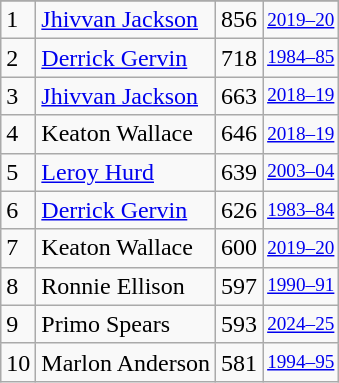<table class="wikitable">
<tr>
</tr>
<tr>
<td>1</td>
<td><a href='#'>Jhivvan Jackson</a></td>
<td>856</td>
<td style="font-size:80%;"><a href='#'>2019–20</a></td>
</tr>
<tr>
<td>2</td>
<td><a href='#'>Derrick Gervin</a></td>
<td>718</td>
<td style="font-size:80%;"><a href='#'>1984–85</a></td>
</tr>
<tr>
<td>3</td>
<td><a href='#'>Jhivvan Jackson</a></td>
<td>663</td>
<td style="font-size:80%;"><a href='#'>2018–19</a></td>
</tr>
<tr>
<td>4</td>
<td>Keaton Wallace</td>
<td>646</td>
<td style="font-size:80%;"><a href='#'>2018–19</a></td>
</tr>
<tr>
<td>5</td>
<td><a href='#'>Leroy Hurd</a></td>
<td>639</td>
<td style="font-size:80%;"><a href='#'>2003–04</a></td>
</tr>
<tr>
<td>6</td>
<td><a href='#'>Derrick Gervin</a></td>
<td>626</td>
<td style="font-size:80%;"><a href='#'>1983–84</a></td>
</tr>
<tr>
<td>7</td>
<td>Keaton Wallace</td>
<td>600</td>
<td style="font-size:80%;"><a href='#'>2019–20</a></td>
</tr>
<tr>
<td>8</td>
<td>Ronnie Ellison</td>
<td>597</td>
<td style="font-size:80%;"><a href='#'>1990–91</a></td>
</tr>
<tr>
<td>9</td>
<td>Primo Spears</td>
<td>593</td>
<td style="font-size:80%;"><a href='#'>2024–25</a></td>
</tr>
<tr>
<td>10</td>
<td>Marlon Anderson</td>
<td>581</td>
<td style="font-size:80%;"><a href='#'>1994–95</a></td>
</tr>
</table>
